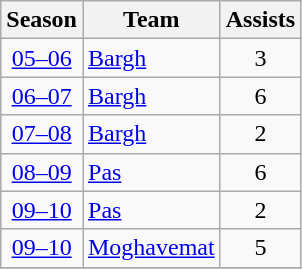<table class="wikitable" style="text-align: center;">
<tr>
<th>Season</th>
<th>Team</th>
<th>Assists</th>
</tr>
<tr>
<td><a href='#'>05–06</a></td>
<td align="left"><a href='#'>Bargh</a></td>
<td>3</td>
</tr>
<tr>
<td><a href='#'>06–07</a></td>
<td align="left"><a href='#'>Bargh</a></td>
<td>6</td>
</tr>
<tr>
<td><a href='#'>07–08</a></td>
<td align="left"><a href='#'>Bargh</a></td>
<td>2</td>
</tr>
<tr>
<td><a href='#'>08–09</a></td>
<td align="left"><a href='#'>Pas</a></td>
<td>6</td>
</tr>
<tr>
<td><a href='#'>09–10</a></td>
<td align="left"><a href='#'>Pas</a></td>
<td>2</td>
</tr>
<tr>
<td><a href='#'>09–10</a></td>
<td align="left"><a href='#'>Moghavemat</a></td>
<td>5</td>
</tr>
<tr>
</tr>
</table>
